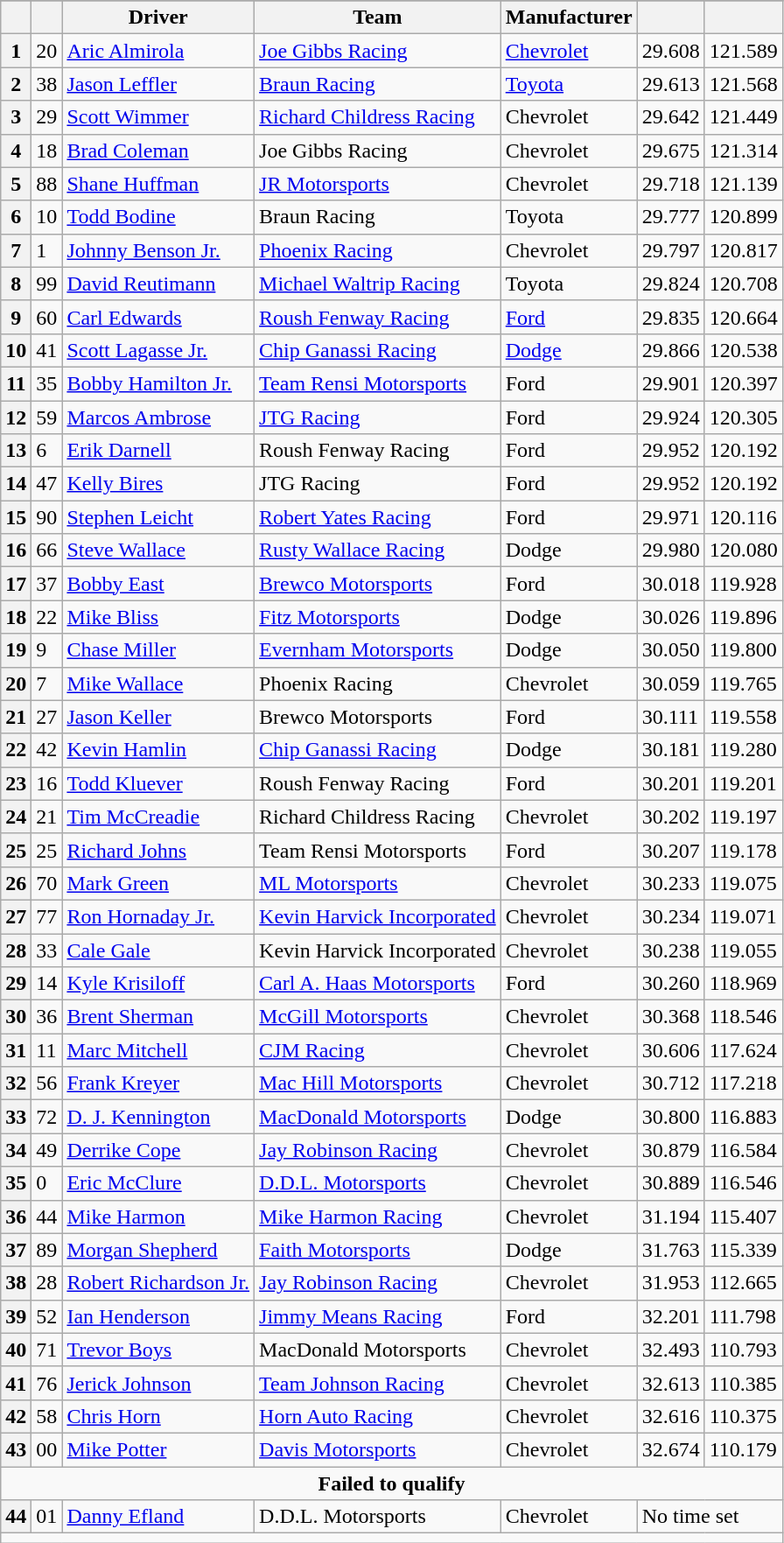<table class="wikitable">
<tr>
</tr>
<tr>
<th scope="col"></th>
<th scope="col"></th>
<th scope="col">Driver</th>
<th scope="col">Team</th>
<th scope="col">Manufacturer</th>
<th scope="col"></th>
<th scope="col"></th>
</tr>
<tr>
<th scope="row">1</th>
<td>20</td>
<td><a href='#'>Aric Almirola</a></td>
<td><a href='#'>Joe Gibbs Racing</a></td>
<td><a href='#'>Chevrolet</a></td>
<td>29.608</td>
<td>121.589</td>
</tr>
<tr>
<th scope="row">2</th>
<td>38</td>
<td><a href='#'>Jason Leffler</a></td>
<td><a href='#'>Braun Racing</a></td>
<td><a href='#'>Toyota</a></td>
<td>29.613</td>
<td>121.568</td>
</tr>
<tr>
<th scope="row">3</th>
<td>29</td>
<td><a href='#'>Scott Wimmer</a></td>
<td><a href='#'>Richard Childress Racing</a></td>
<td>Chevrolet</td>
<td>29.642</td>
<td>121.449</td>
</tr>
<tr>
<th scope="row">4</th>
<td>18</td>
<td><a href='#'>Brad Coleman</a></td>
<td>Joe Gibbs Racing</td>
<td>Chevrolet</td>
<td>29.675</td>
<td>121.314</td>
</tr>
<tr>
<th scope="row">5</th>
<td>88</td>
<td><a href='#'>Shane Huffman</a></td>
<td><a href='#'>JR Motorsports</a></td>
<td>Chevrolet</td>
<td>29.718</td>
<td>121.139</td>
</tr>
<tr>
<th scope="row">6</th>
<td>10</td>
<td><a href='#'>Todd Bodine</a></td>
<td>Braun Racing</td>
<td>Toyota</td>
<td>29.777</td>
<td>120.899</td>
</tr>
<tr>
<th scope="row">7</th>
<td>1</td>
<td><a href='#'>Johnny Benson Jr.</a></td>
<td><a href='#'>Phoenix Racing</a></td>
<td>Chevrolet</td>
<td>29.797</td>
<td>120.817</td>
</tr>
<tr>
<th scope="row">8</th>
<td>99</td>
<td><a href='#'>David Reutimann</a></td>
<td><a href='#'>Michael Waltrip Racing</a></td>
<td>Toyota</td>
<td>29.824</td>
<td>120.708</td>
</tr>
<tr>
<th scope="row">9</th>
<td>60</td>
<td><a href='#'>Carl Edwards</a></td>
<td><a href='#'>Roush Fenway Racing</a></td>
<td><a href='#'>Ford</a></td>
<td>29.835</td>
<td>120.664</td>
</tr>
<tr>
<th scope="row">10</th>
<td>41</td>
<td><a href='#'>Scott Lagasse Jr.</a></td>
<td><a href='#'>Chip Ganassi Racing</a></td>
<td><a href='#'>Dodge</a></td>
<td>29.866</td>
<td>120.538</td>
</tr>
<tr>
<th scope="row">11</th>
<td>35</td>
<td><a href='#'>Bobby Hamilton Jr.</a></td>
<td><a href='#'>Team Rensi Motorsports</a></td>
<td>Ford</td>
<td>29.901</td>
<td>120.397</td>
</tr>
<tr>
<th scope="row">12</th>
<td>59</td>
<td><a href='#'>Marcos Ambrose</a></td>
<td><a href='#'>JTG Racing</a></td>
<td>Ford</td>
<td>29.924</td>
<td>120.305</td>
</tr>
<tr>
<th scope="row">13</th>
<td>6</td>
<td><a href='#'>Erik Darnell</a></td>
<td>Roush Fenway Racing</td>
<td>Ford</td>
<td>29.952</td>
<td>120.192</td>
</tr>
<tr>
<th scope="row">14</th>
<td>47</td>
<td><a href='#'>Kelly Bires</a></td>
<td>JTG Racing</td>
<td>Ford</td>
<td>29.952</td>
<td>120.192</td>
</tr>
<tr>
<th scope="row">15</th>
<td>90</td>
<td><a href='#'>Stephen Leicht</a></td>
<td><a href='#'>Robert Yates Racing</a></td>
<td>Ford</td>
<td>29.971</td>
<td>120.116</td>
</tr>
<tr>
<th scope="row">16</th>
<td>66</td>
<td><a href='#'>Steve Wallace</a></td>
<td><a href='#'>Rusty Wallace Racing</a></td>
<td>Dodge</td>
<td>29.980</td>
<td>120.080</td>
</tr>
<tr>
<th scope="row">17</th>
<td>37</td>
<td><a href='#'>Bobby East</a></td>
<td><a href='#'>Brewco Motorsports</a></td>
<td>Ford</td>
<td>30.018</td>
<td>119.928</td>
</tr>
<tr>
<th scope="row">18</th>
<td>22</td>
<td><a href='#'>Mike Bliss</a></td>
<td><a href='#'>Fitz Motorsports</a></td>
<td>Dodge</td>
<td>30.026</td>
<td>119.896</td>
</tr>
<tr>
<th scope="row">19</th>
<td>9</td>
<td><a href='#'>Chase Miller</a></td>
<td><a href='#'>Evernham Motorsports</a></td>
<td>Dodge</td>
<td>30.050</td>
<td>119.800</td>
</tr>
<tr>
<th scope="row">20</th>
<td>7</td>
<td><a href='#'>Mike Wallace</a></td>
<td>Phoenix Racing</td>
<td>Chevrolet</td>
<td>30.059</td>
<td>119.765</td>
</tr>
<tr>
<th scope="row">21</th>
<td>27</td>
<td><a href='#'>Jason Keller</a></td>
<td>Brewco Motorsports</td>
<td>Ford</td>
<td>30.111</td>
<td>119.558</td>
</tr>
<tr>
<th scope="row">22</th>
<td>42</td>
<td><a href='#'>Kevin Hamlin</a></td>
<td><a href='#'>Chip Ganassi Racing</a></td>
<td>Dodge</td>
<td>30.181</td>
<td>119.280</td>
</tr>
<tr>
<th scope="row">23</th>
<td>16</td>
<td><a href='#'>Todd Kluever</a></td>
<td>Roush Fenway Racing</td>
<td>Ford</td>
<td>30.201</td>
<td>119.201</td>
</tr>
<tr>
<th scope="row">24</th>
<td>21</td>
<td><a href='#'>Tim McCreadie</a></td>
<td>Richard Childress Racing</td>
<td>Chevrolet</td>
<td>30.202</td>
<td>119.197</td>
</tr>
<tr>
<th scope="row">25</th>
<td>25</td>
<td><a href='#'>Richard Johns</a></td>
<td>Team Rensi Motorsports</td>
<td>Ford</td>
<td>30.207</td>
<td>119.178</td>
</tr>
<tr>
<th scope="row">26</th>
<td>70</td>
<td><a href='#'>Mark Green</a></td>
<td><a href='#'>ML Motorsports</a></td>
<td>Chevrolet</td>
<td>30.233</td>
<td>119.075</td>
</tr>
<tr>
<th scope="row">27</th>
<td>77</td>
<td><a href='#'>Ron Hornaday Jr.</a></td>
<td><a href='#'>Kevin Harvick Incorporated</a></td>
<td>Chevrolet</td>
<td>30.234</td>
<td>119.071</td>
</tr>
<tr>
<th scope="row">28</th>
<td>33</td>
<td><a href='#'>Cale Gale</a></td>
<td>Kevin Harvick Incorporated</td>
<td>Chevrolet</td>
<td>30.238</td>
<td>119.055</td>
</tr>
<tr>
<th scope="row">29</th>
<td>14</td>
<td><a href='#'>Kyle Krisiloff</a></td>
<td><a href='#'>Carl A. Haas Motorsports</a></td>
<td>Ford</td>
<td>30.260</td>
<td>118.969</td>
</tr>
<tr>
<th scope="row">30</th>
<td>36</td>
<td><a href='#'>Brent Sherman</a></td>
<td><a href='#'>McGill Motorsports</a></td>
<td>Chevrolet</td>
<td>30.368</td>
<td>118.546</td>
</tr>
<tr>
<th scope="row">31</th>
<td>11</td>
<td><a href='#'>Marc Mitchell</a></td>
<td><a href='#'>CJM Racing</a></td>
<td>Chevrolet</td>
<td>30.606</td>
<td>117.624</td>
</tr>
<tr>
<th scope="row">32</th>
<td>56</td>
<td><a href='#'>Frank Kreyer</a></td>
<td><a href='#'>Mac Hill Motorsports</a></td>
<td>Chevrolet</td>
<td>30.712</td>
<td>117.218</td>
</tr>
<tr>
<th scope="row">33</th>
<td>72</td>
<td><a href='#'>D. J. Kennington</a></td>
<td><a href='#'>MacDonald Motorsports</a></td>
<td>Dodge</td>
<td>30.800</td>
<td>116.883</td>
</tr>
<tr>
<th scope="row">34</th>
<td>49</td>
<td><a href='#'>Derrike Cope</a></td>
<td><a href='#'>Jay Robinson Racing</a></td>
<td>Chevrolet</td>
<td>30.879</td>
<td>116.584</td>
</tr>
<tr>
<th scope="row">35</th>
<td>0</td>
<td><a href='#'>Eric McClure</a></td>
<td><a href='#'>D.D.L. Motorsports</a></td>
<td>Chevrolet</td>
<td>30.889</td>
<td>116.546</td>
</tr>
<tr>
<th scope="row">36</th>
<td>44</td>
<td><a href='#'>Mike Harmon</a></td>
<td><a href='#'>Mike Harmon Racing</a></td>
<td>Chevrolet</td>
<td>31.194</td>
<td>115.407</td>
</tr>
<tr>
<th scope="row">37</th>
<td>89</td>
<td><a href='#'>Morgan Shepherd</a></td>
<td><a href='#'>Faith Motorsports</a></td>
<td>Dodge</td>
<td>31.763</td>
<td>115.339</td>
</tr>
<tr>
<th scope="row">38</th>
<td>28</td>
<td><a href='#'>Robert Richardson Jr.</a></td>
<td><a href='#'>Jay Robinson Racing</a></td>
<td>Chevrolet</td>
<td>31.953</td>
<td>112.665</td>
</tr>
<tr>
<th scope="row">39</th>
<td>52</td>
<td><a href='#'>Ian Henderson</a></td>
<td><a href='#'>Jimmy Means Racing</a></td>
<td>Ford</td>
<td>32.201</td>
<td>111.798</td>
</tr>
<tr>
<th scope="row">40</th>
<td>71</td>
<td><a href='#'>Trevor Boys</a></td>
<td>MacDonald Motorsports</td>
<td>Chevrolet</td>
<td>32.493</td>
<td>110.793</td>
</tr>
<tr>
<th scope="row">41</th>
<td>76</td>
<td><a href='#'>Jerick Johnson</a></td>
<td><a href='#'>Team Johnson Racing</a></td>
<td>Chevrolet</td>
<td>32.613</td>
<td>110.385</td>
</tr>
<tr>
<th scope="row">42</th>
<td>58</td>
<td><a href='#'>Chris Horn</a></td>
<td><a href='#'>Horn Auto Racing</a></td>
<td>Chevrolet</td>
<td>32.616</td>
<td>110.375</td>
</tr>
<tr>
<th scope="row">43</th>
<td>00</td>
<td><a href='#'>Mike Potter</a></td>
<td><a href='#'>Davis Motorsports</a></td>
<td>Chevrolet</td>
<td>32.674</td>
<td>110.179</td>
</tr>
<tr>
<td colspan="8" style="text-align:center;"><strong>Failed to qualify</strong></td>
</tr>
<tr>
<th scope="row">44</th>
<td>01</td>
<td><a href='#'>Danny Efland</a></td>
<td>D.D.L. Motorsports</td>
<td>Chevrolet</td>
<td colspan=2>No time set</td>
</tr>
<tr>
<td colspan="8"></td>
</tr>
</table>
